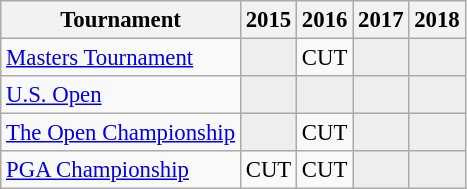<table class="wikitable" style="font-size:95%;text-align:center;">
<tr>
<th>Tournament</th>
<th>2015</th>
<th>2016</th>
<th>2017</th>
<th>2018</th>
</tr>
<tr>
<td align=left><a href='#'>Masters Tournament</a></td>
<td style="background:#eeeeee;"></td>
<td>CUT</td>
<td style="background:#eeeeee;"></td>
<td style="background:#eeeeee;"></td>
</tr>
<tr>
<td align=left><a href='#'>U.S. Open</a></td>
<td style="background:#eeeeee;"></td>
<td style="background:#eeeeee;"></td>
<td style="background:#eeeeee;"></td>
<td style="background:#eeeeee;"></td>
</tr>
<tr>
<td align=left><a href='#'>The Open Championship</a></td>
<td style="background:#eeeeee;"></td>
<td>CUT</td>
<td style="background:#eeeeee;"></td>
<td style="background:#eeeeee;"></td>
</tr>
<tr>
<td align=left><a href='#'>PGA Championship</a></td>
<td>CUT</td>
<td>CUT</td>
<td style="background:#eeeeee;"></td>
<td style="background:#eeeeee;"></td>
</tr>
</table>
